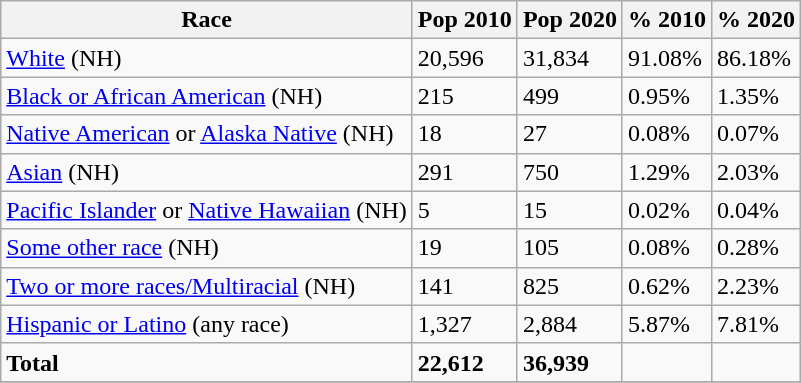<table class="wikitable">
<tr>
<th>Race</th>
<th>Pop 2010</th>
<th>Pop 2020</th>
<th>% 2010</th>
<th>% 2020</th>
</tr>
<tr>
<td><a href='#'>White</a> (NH)</td>
<td>20,596</td>
<td>31,834</td>
<td>91.08%</td>
<td>86.18%</td>
</tr>
<tr>
<td><a href='#'>Black or African American</a> (NH)</td>
<td>215</td>
<td>499</td>
<td>0.95%</td>
<td>1.35%</td>
</tr>
<tr>
<td><a href='#'>Native American</a> or <a href='#'>Alaska Native</a> (NH)</td>
<td>18</td>
<td>27</td>
<td>0.08%</td>
<td>0.07%</td>
</tr>
<tr>
<td><a href='#'>Asian</a> (NH)</td>
<td>291</td>
<td>750</td>
<td>1.29%</td>
<td>2.03%</td>
</tr>
<tr>
<td><a href='#'>Pacific Islander</a> or <a href='#'>Native Hawaiian</a> (NH)</td>
<td>5</td>
<td>15</td>
<td>0.02%</td>
<td>0.04%</td>
</tr>
<tr>
<td><a href='#'>Some other race</a> (NH)</td>
<td>19</td>
<td>105</td>
<td>0.08%</td>
<td>0.28%</td>
</tr>
<tr>
<td><a href='#'>Two or more races/Multiracial</a> (NH)</td>
<td>141</td>
<td>825</td>
<td>0.62%</td>
<td>2.23%</td>
</tr>
<tr>
<td><a href='#'>Hispanic or Latino</a> (any race)</td>
<td>1,327</td>
<td>2,884</td>
<td>5.87%</td>
<td>7.81%</td>
</tr>
<tr>
<td><strong>Total</strong></td>
<td><strong>22,612</strong></td>
<td><strong>36,939</strong></td>
<td></td>
<td></td>
</tr>
<tr>
</tr>
</table>
